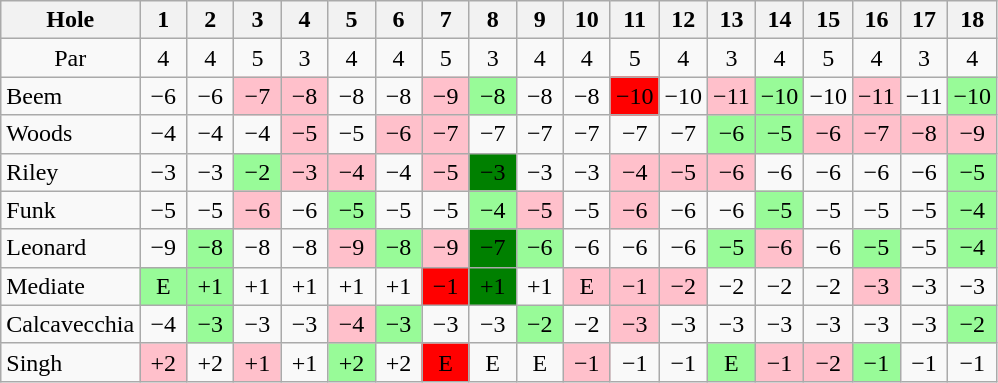<table class="wikitable" style="text-align:center">
<tr>
<th>Hole</th>
<th>  1  </th>
<th>  2  </th>
<th>  3  </th>
<th>  4  </th>
<th>  5  </th>
<th>  6  </th>
<th>  7  </th>
<th>  8  </th>
<th>  9  </th>
<th> 10 </th>
<th> 11 </th>
<th> 12 </th>
<th> 13 </th>
<th> 14 </th>
<th> 15 </th>
<th> 16 </th>
<th> 17 </th>
<th> 18 </th>
</tr>
<tr>
<td>Par</td>
<td>4</td>
<td>4</td>
<td>5</td>
<td>3</td>
<td>4</td>
<td>4</td>
<td>5</td>
<td>3</td>
<td>4</td>
<td>4</td>
<td>5</td>
<td>4</td>
<td>3</td>
<td>4</td>
<td>5</td>
<td>4</td>
<td>3</td>
<td>4</td>
</tr>
<tr>
<td align=left> Beem</td>
<td>−6</td>
<td>−6</td>
<td style="background: Pink;">−7</td>
<td style="background: Pink;">−8</td>
<td>−8</td>
<td>−8</td>
<td style="background: Pink;">−9</td>
<td style="background: PaleGreen;">−8</td>
<td>−8</td>
<td>−8</td>
<td style="background: Red;">−10</td>
<td>−10</td>
<td style="background: Pink;">−11</td>
<td style="background: PaleGreen;">−10</td>
<td>−10</td>
<td style="background: Pink;">−11</td>
<td>−11</td>
<td style="background: PaleGreen;">−10</td>
</tr>
<tr>
<td align=left> Woods</td>
<td>−4</td>
<td>−4</td>
<td>−4</td>
<td style="background: Pink;">−5</td>
<td>−5</td>
<td style="background: Pink;">−6</td>
<td style="background: Pink;">−7</td>
<td>−7</td>
<td>−7</td>
<td>−7</td>
<td>−7</td>
<td>−7</td>
<td style="background: PaleGreen;">−6</td>
<td style="background: PaleGreen;">−5</td>
<td style="background: Pink;">−6</td>
<td style="background: Pink;">−7</td>
<td style="background: Pink;">−8</td>
<td style="background: Pink;">−9</td>
</tr>
<tr>
<td align=left> Riley</td>
<td>−3</td>
<td>−3</td>
<td style="background: PaleGreen;">−2</td>
<td style="background: Pink;">−3</td>
<td style="background: Pink;">−4</td>
<td>−4</td>
<td style="background: Pink;">−5</td>
<td style="background: Green;">−3</td>
<td>−3</td>
<td>−3</td>
<td style="background: Pink;">−4</td>
<td style="background: Pink;">−5</td>
<td style="background: Pink;">−6</td>
<td>−6</td>
<td>−6</td>
<td>−6</td>
<td>−6</td>
<td style="background: PaleGreen;">−5</td>
</tr>
<tr>
<td align=left> Funk</td>
<td>−5</td>
<td>−5</td>
<td style="background: Pink;">−6</td>
<td>−6</td>
<td style="background: PaleGreen;">−5</td>
<td>−5</td>
<td>−5</td>
<td style="background: PaleGreen;">−4</td>
<td style="background: Pink;">−5</td>
<td>−5</td>
<td style="background: Pink;">−6</td>
<td>−6</td>
<td>−6</td>
<td style="background: PaleGreen;">−5</td>
<td>−5</td>
<td>−5</td>
<td>−5</td>
<td style="background: PaleGreen;">−4</td>
</tr>
<tr>
<td align=left> Leonard</td>
<td>−9</td>
<td style="background: PaleGreen;">−8</td>
<td>−8</td>
<td>−8</td>
<td style="background: Pink;">−9</td>
<td style="background: PaleGreen;">−8</td>
<td style="background: Pink;">−9</td>
<td style="background: Green;">−7</td>
<td style="background: PaleGreen;">−6</td>
<td>−6</td>
<td>−6</td>
<td>−6</td>
<td style="background: PaleGreen;">−5</td>
<td style="background: Pink;">−6</td>
<td>−6</td>
<td style="background: PaleGreen;">−5</td>
<td>−5</td>
<td style="background: PaleGreen;">−4</td>
</tr>
<tr>
<td align=left> Mediate</td>
<td style="background: PaleGreen;">E</td>
<td style="background: PaleGreen;">+1</td>
<td>+1</td>
<td>+1</td>
<td>+1</td>
<td>+1</td>
<td style="background: Red;">−1</td>
<td style="background: Green;">+1</td>
<td>+1</td>
<td style="background: Pink;">E</td>
<td style="background: Pink;">−1</td>
<td style="background: Pink;">−2</td>
<td>−2</td>
<td>−2</td>
<td>−2</td>
<td style="background: Pink;">−3</td>
<td>−3</td>
<td>−3</td>
</tr>
<tr>
<td align=left> Calcavecchia</td>
<td>−4</td>
<td style="background: PaleGreen;">−3</td>
<td>−3</td>
<td>−3</td>
<td style="background: Pink;">−4</td>
<td style="background: PaleGreen;">−3</td>
<td>−3</td>
<td>−3</td>
<td style="background: PaleGreen;">−2</td>
<td>−2</td>
<td style="background: Pink;">−3</td>
<td>−3</td>
<td>−3</td>
<td>−3</td>
<td>−3</td>
<td>−3</td>
<td>−3</td>
<td style="background: PaleGreen;">−2</td>
</tr>
<tr>
<td align=left> Singh</td>
<td style="background: Pink;">+2</td>
<td>+2</td>
<td style="background: Pink;">+1</td>
<td>+1</td>
<td style="background: PaleGreen;">+2</td>
<td>+2</td>
<td style="background: Red;">E</td>
<td>E</td>
<td>E</td>
<td style="background: Pink;">−1</td>
<td>−1</td>
<td>−1</td>
<td style="background: PaleGreen;">E</td>
<td style="background: Pink;">−1</td>
<td style="background: Pink;">−2</td>
<td style="background: PaleGreen;">−1</td>
<td>−1</td>
<td>−1</td>
</tr>
</table>
